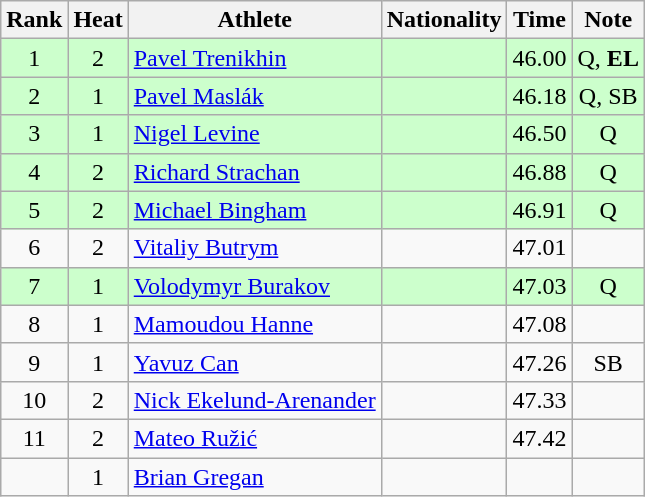<table class="wikitable sortable" style="text-align:center">
<tr>
<th>Rank</th>
<th>Heat</th>
<th>Athlete</th>
<th>Nationality</th>
<th>Time</th>
<th>Note</th>
</tr>
<tr bgcolor=ccffcc>
<td>1</td>
<td>2</td>
<td align=left><a href='#'>Pavel Trenikhin</a></td>
<td align=left></td>
<td>46.00</td>
<td>Q, <strong>EL</strong></td>
</tr>
<tr bgcolor=ccffcc>
<td>2</td>
<td>1</td>
<td align=left><a href='#'>Pavel Maslák</a></td>
<td align=left></td>
<td>46.18</td>
<td>Q, SB</td>
</tr>
<tr bgcolor=ccffcc>
<td>3</td>
<td>1</td>
<td align=left><a href='#'>Nigel Levine</a></td>
<td align=left></td>
<td>46.50</td>
<td>Q</td>
</tr>
<tr bgcolor=ccffcc>
<td>4</td>
<td>2</td>
<td align=left><a href='#'>Richard Strachan</a></td>
<td align=left></td>
<td>46.88</td>
<td>Q</td>
</tr>
<tr bgcolor=ccffcc>
<td>5</td>
<td>2</td>
<td align=left><a href='#'>Michael Bingham</a></td>
<td align=left></td>
<td>46.91</td>
<td>Q</td>
</tr>
<tr>
<td>6</td>
<td>2</td>
<td align=left><a href='#'>Vitaliy Butrym</a></td>
<td align=left></td>
<td>47.01</td>
<td></td>
</tr>
<tr bgcolor=ccffcc>
<td>7</td>
<td>1</td>
<td align=left><a href='#'>Volodymyr Burakov</a></td>
<td align=left></td>
<td>47.03</td>
<td>Q</td>
</tr>
<tr>
<td>8</td>
<td>1</td>
<td align=left><a href='#'>Mamoudou Hanne</a></td>
<td align=left></td>
<td>47.08</td>
<td></td>
</tr>
<tr>
<td>9</td>
<td>1</td>
<td align=left><a href='#'>Yavuz Can</a></td>
<td align=left></td>
<td>47.26</td>
<td>SB</td>
</tr>
<tr>
<td>10</td>
<td>2</td>
<td align=left><a href='#'>Nick Ekelund-Arenander</a></td>
<td align=left></td>
<td>47.33</td>
<td></td>
</tr>
<tr>
<td>11</td>
<td>2</td>
<td align=left><a href='#'>Mateo Ružić</a></td>
<td align=left></td>
<td>47.42</td>
<td></td>
</tr>
<tr>
<td></td>
<td>1</td>
<td align=left><a href='#'>Brian Gregan</a></td>
<td align=left></td>
<td></td>
<td></td>
</tr>
</table>
